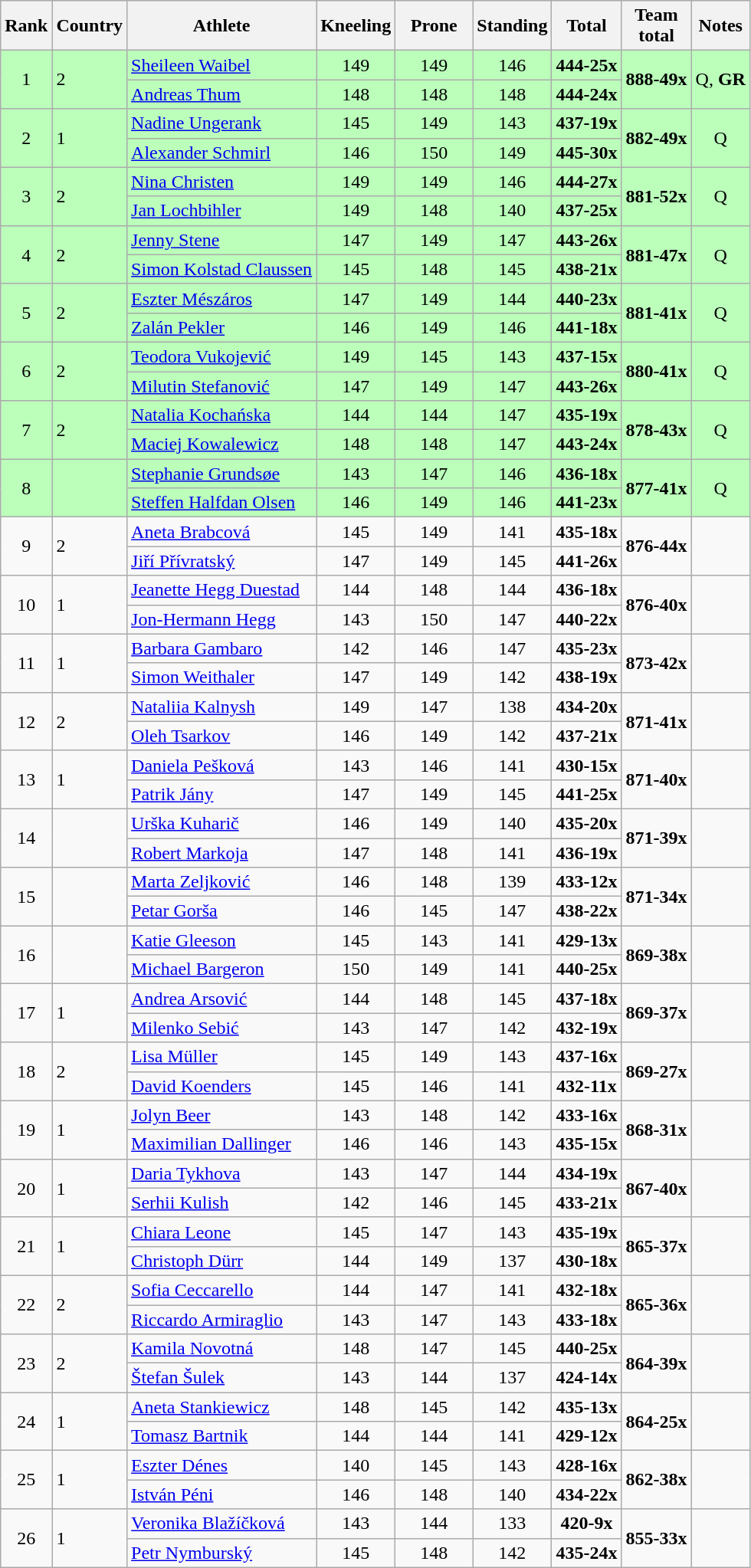<table class="wikitable sortable" style="text-align:center">
<tr>
<th>Rank</th>
<th>Country</th>
<th>Athlete</th>
<th width="60px">Kneeling</th>
<th width="60px">Prone</th>
<th width="60px">Standing</th>
<th>Total</th>
<th>Team<br>total</th>
<th class=unsortable>Notes</th>
</tr>
<tr bgcolor=bbffbb>
<td rowspan=2>1</td>
<td rowspan=2 align=left> 2</td>
<td align=left><a href='#'>Sheileen Waibel</a></td>
<td>149</td>
<td>149</td>
<td>146</td>
<td><strong>444-25x</strong></td>
<td rowspan=2><strong>888-49x</strong></td>
<td rowspan=2>Q, <strong>GR</strong></td>
</tr>
<tr bgcolor=bbffbb>
<td align=left><a href='#'>Andreas Thum</a></td>
<td>148</td>
<td>148</td>
<td>148</td>
<td><strong>444-24x</strong></td>
</tr>
<tr bgcolor=bbffbb>
<td rowspan=2>2</td>
<td rowspan=2 align=left> 1</td>
<td align=left><a href='#'>Nadine Ungerank</a></td>
<td>145</td>
<td>149</td>
<td>143</td>
<td><strong>437-19x</strong></td>
<td rowspan=2><strong>882-49x</strong></td>
<td rowspan=2>Q</td>
</tr>
<tr bgcolor=bbffbb>
<td align=left><a href='#'>Alexander Schmirl</a></td>
<td>146</td>
<td>150</td>
<td>149</td>
<td><strong>445-30x</strong></td>
</tr>
<tr bgcolor=bbffbb>
<td rowspan=2>3</td>
<td rowspan=2 align=left> 2</td>
<td align=left><a href='#'>Nina Christen</a></td>
<td>149</td>
<td>149</td>
<td>146</td>
<td><strong>444-27x</strong></td>
<td rowspan=2><strong>881-52x</strong></td>
<td rowspan=2>Q</td>
</tr>
<tr bgcolor=bbffbb>
<td align=left><a href='#'>Jan Lochbihler</a></td>
<td>149</td>
<td>148</td>
<td>140</td>
<td><strong>437-25x</strong></td>
</tr>
<tr bgcolor=bbffbb>
<td rowspan=2>4</td>
<td rowspan=2 align=left> 2</td>
<td align=left><a href='#'>Jenny Stene</a></td>
<td>147</td>
<td>149</td>
<td>147</td>
<td><strong>443-26x</strong></td>
<td rowspan=2><strong>881-47x</strong></td>
<td rowspan=2>Q</td>
</tr>
<tr bgcolor=bbffbb>
<td align=left><a href='#'>Simon Kolstad Claussen</a></td>
<td>145</td>
<td>148</td>
<td>145</td>
<td><strong>438-21x</strong></td>
</tr>
<tr bgcolor=bbffbb>
<td rowspan=2>5</td>
<td rowspan=2 align=left> 2</td>
<td align=left><a href='#'>Eszter Mészáros</a></td>
<td>147</td>
<td>149</td>
<td>144</td>
<td><strong>440-23x</strong></td>
<td rowspan=2><strong>881-41x</strong></td>
<td rowspan=2>Q</td>
</tr>
<tr bgcolor=bbffbb>
<td align=left><a href='#'>Zalán Pekler</a></td>
<td>146</td>
<td>149</td>
<td>146</td>
<td><strong>441-18x</strong></td>
</tr>
<tr bgcolor=bbffbb>
<td rowspan=2>6</td>
<td rowspan=2 align=left> 2</td>
<td align=left><a href='#'>Teodora Vukojević</a></td>
<td>149</td>
<td>145</td>
<td>143</td>
<td><strong>437-15x</strong></td>
<td rowspan=2><strong>880-41x</strong></td>
<td rowspan=2>Q</td>
</tr>
<tr bgcolor=bbffbb>
<td align=left><a href='#'>Milutin Stefanović</a></td>
<td>147</td>
<td>149</td>
<td>147</td>
<td><strong>443-26x</strong></td>
</tr>
<tr bgcolor=bbffbb>
<td rowspan=2>7</td>
<td rowspan=2 align=left> 2</td>
<td align=left><a href='#'>Natalia Kochańska</a></td>
<td>144</td>
<td>144</td>
<td>147</td>
<td><strong>435-19x</strong></td>
<td rowspan=2><strong>878-43x</strong></td>
<td rowspan=2>Q</td>
</tr>
<tr bgcolor=bbffbb>
<td align=left><a href='#'>Maciej Kowalewicz</a></td>
<td>148</td>
<td>148</td>
<td>147</td>
<td><strong>443-24x</strong></td>
</tr>
<tr bgcolor=bbffbb>
<td rowspan=2>8</td>
<td rowspan=2 align=left></td>
<td align=left><a href='#'>Stephanie Grundsøe</a></td>
<td>143</td>
<td>147</td>
<td>146</td>
<td><strong>436-18x</strong></td>
<td rowspan=2><strong>877-41x</strong></td>
<td rowspan=2>Q</td>
</tr>
<tr bgcolor=bbffbb>
<td align=left><a href='#'>Steffen Halfdan Olsen</a></td>
<td>146</td>
<td>149</td>
<td>146</td>
<td><strong>441-23x</strong></td>
</tr>
<tr>
<td rowspan=2>9</td>
<td rowspan=2 align=left> 2</td>
<td align=left><a href='#'>Aneta Brabcová</a></td>
<td>145</td>
<td>149</td>
<td>141</td>
<td><strong>435-18x</strong></td>
<td rowspan=2><strong>876-44x</strong></td>
<td rowspan=2></td>
</tr>
<tr>
<td align=left><a href='#'>Jiří Přívratský</a></td>
<td>147</td>
<td>149</td>
<td>145</td>
<td><strong>441-26x</strong></td>
</tr>
<tr>
<td rowspan=2>10</td>
<td rowspan=2 align=left> 1</td>
<td align=left><a href='#'>Jeanette Hegg Duestad</a></td>
<td>144</td>
<td>148</td>
<td>144</td>
<td><strong>436-18x</strong></td>
<td rowspan=2><strong>876-40x</strong></td>
<td rowspan=2></td>
</tr>
<tr>
<td align=left><a href='#'>Jon-Hermann Hegg</a></td>
<td>143</td>
<td>150</td>
<td>147</td>
<td><strong>440-22x</strong></td>
</tr>
<tr>
<td rowspan=2>11</td>
<td rowspan=2 align=left> 1</td>
<td align=left><a href='#'>Barbara Gambaro</a></td>
<td>142</td>
<td>146</td>
<td>147</td>
<td><strong>435-23x</strong></td>
<td rowspan=2><strong>873-42x</strong></td>
<td rowspan=2></td>
</tr>
<tr>
<td align=left><a href='#'>Simon Weithaler</a></td>
<td>147</td>
<td>149</td>
<td>142</td>
<td><strong>438-19x</strong></td>
</tr>
<tr>
<td rowspan=2>12</td>
<td rowspan=2 align=left> 2</td>
<td align=left><a href='#'>Nataliia Kalnysh</a></td>
<td>149</td>
<td>147</td>
<td>138</td>
<td><strong>434-20x</strong></td>
<td rowspan=2><strong>871-41x</strong></td>
<td rowspan=2></td>
</tr>
<tr>
<td align=left><a href='#'>Oleh Tsarkov</a></td>
<td>146</td>
<td>149</td>
<td>142</td>
<td><strong>437-21x</strong></td>
</tr>
<tr>
<td rowspan=2>13</td>
<td rowspan=2 align=left> 1</td>
<td align=left><a href='#'>Daniela Pešková</a></td>
<td>143</td>
<td>146</td>
<td>141</td>
<td><strong>430-15x</strong></td>
<td rowspan=2><strong>871-40x</strong></td>
<td rowspan=2></td>
</tr>
<tr>
<td align=left><a href='#'>Patrik Jány</a></td>
<td>147</td>
<td>149</td>
<td>145</td>
<td><strong>441-25x</strong></td>
</tr>
<tr>
<td rowspan=2>14</td>
<td rowspan=2 align=left></td>
<td align=left><a href='#'>Urška Kuharič</a></td>
<td>146</td>
<td>149</td>
<td>140</td>
<td><strong>435-20x</strong></td>
<td rowspan=2><strong>871-39x</strong></td>
<td rowspan=2></td>
</tr>
<tr>
<td align=left><a href='#'>Robert Markoja</a></td>
<td>147</td>
<td>148</td>
<td>141</td>
<td><strong>436-19x</strong></td>
</tr>
<tr>
<td rowspan=2>15</td>
<td rowspan=2 align=left></td>
<td align=left><a href='#'>Marta Zeljković</a></td>
<td>146</td>
<td>148</td>
<td>139</td>
<td><strong>433-12x</strong></td>
<td rowspan=2><strong>871-34x</strong></td>
<td rowspan=2></td>
</tr>
<tr>
<td align=left><a href='#'>Petar Gorša</a></td>
<td>146</td>
<td>145</td>
<td>147</td>
<td><strong>438-22x</strong></td>
</tr>
<tr>
<td rowspan=2>16</td>
<td rowspan=2 align=left></td>
<td align=left><a href='#'>Katie Gleeson</a></td>
<td>145</td>
<td>143</td>
<td>141</td>
<td><strong>429-13x</strong></td>
<td rowspan=2><strong>869-38x</strong></td>
<td rowspan=2></td>
</tr>
<tr>
<td align=left><a href='#'>Michael Bargeron</a></td>
<td>150</td>
<td>149</td>
<td>141</td>
<td><strong>440-25x</strong></td>
</tr>
<tr>
<td rowspan=2>17</td>
<td rowspan=2 align=left> 1</td>
<td align=left><a href='#'>Andrea Arsović</a></td>
<td>144</td>
<td>148</td>
<td>145</td>
<td><strong>437-18x</strong></td>
<td rowspan=2><strong>869-37x</strong></td>
<td rowspan=2></td>
</tr>
<tr>
<td align=left><a href='#'>Milenko Sebić</a></td>
<td>143</td>
<td>147</td>
<td>142</td>
<td><strong>432-19x</strong></td>
</tr>
<tr>
<td rowspan=2>18</td>
<td rowspan=2 align=left> 2</td>
<td align=left><a href='#'>Lisa Müller</a></td>
<td>145</td>
<td>149</td>
<td>143</td>
<td><strong>437-16x</strong></td>
<td rowspan=2><strong>869-27x</strong></td>
<td rowspan=2></td>
</tr>
<tr>
<td align=left><a href='#'>David Koenders</a></td>
<td>145</td>
<td>146</td>
<td>141</td>
<td><strong>432-11x</strong></td>
</tr>
<tr>
<td rowspan=2>19</td>
<td rowspan=2 align=left> 1</td>
<td align=left><a href='#'>Jolyn Beer</a></td>
<td>143</td>
<td>148</td>
<td>142</td>
<td><strong>433-16x</strong></td>
<td rowspan=2><strong>868-31x</strong></td>
<td rowspan=2></td>
</tr>
<tr>
<td align=left><a href='#'>Maximilian Dallinger</a></td>
<td>146</td>
<td>146</td>
<td>143</td>
<td><strong>435-15x</strong></td>
</tr>
<tr>
<td rowspan=2>20</td>
<td rowspan=2 align=left> 1</td>
<td align=left><a href='#'>Daria Tykhova</a></td>
<td>143</td>
<td>147</td>
<td>144</td>
<td><strong>434-19x</strong></td>
<td rowspan=2><strong>867-40x</strong></td>
<td rowspan=2></td>
</tr>
<tr>
<td align=left><a href='#'>Serhii Kulish</a></td>
<td>142</td>
<td>146</td>
<td>145</td>
<td><strong>433-21x</strong></td>
</tr>
<tr>
<td rowspan=2>21</td>
<td rowspan=2 align=left> 1</td>
<td align=left><a href='#'>Chiara Leone</a></td>
<td>145</td>
<td>147</td>
<td>143</td>
<td><strong>435-19x</strong></td>
<td rowspan=2><strong>865-37x</strong></td>
<td rowspan=2></td>
</tr>
<tr>
<td align=left><a href='#'>Christoph Dürr</a></td>
<td>144</td>
<td>149</td>
<td>137</td>
<td><strong>430-18x</strong></td>
</tr>
<tr>
<td rowspan=2>22</td>
<td rowspan=2 align=left> 2</td>
<td align=left><a href='#'>Sofia Ceccarello</a></td>
<td>144</td>
<td>147</td>
<td>141</td>
<td><strong>432-18x</strong></td>
<td rowspan=2><strong>865-36x</strong></td>
<td rowspan=2></td>
</tr>
<tr>
<td align=left><a href='#'>Riccardo Armiraglio</a></td>
<td>143</td>
<td>147</td>
<td>143</td>
<td><strong>433-18x</strong></td>
</tr>
<tr>
<td rowspan=2>23</td>
<td rowspan=2 align=left> 2</td>
<td align=left><a href='#'>Kamila Novotná</a></td>
<td>148</td>
<td>147</td>
<td>145</td>
<td><strong>440-25x</strong></td>
<td rowspan=2><strong>864-39x</strong></td>
<td rowspan=2></td>
</tr>
<tr>
<td align=left><a href='#'>Štefan Šulek</a></td>
<td>143</td>
<td>144</td>
<td>137</td>
<td><strong>424-14x</strong></td>
</tr>
<tr>
<td rowspan=2>24</td>
<td rowspan=2 align=left> 1</td>
<td align=left><a href='#'>Aneta Stankiewicz</a></td>
<td>148</td>
<td>145</td>
<td>142</td>
<td><strong>435-13x</strong></td>
<td rowspan=2><strong>864-25x</strong></td>
<td rowspan=2></td>
</tr>
<tr>
<td align=left><a href='#'>Tomasz Bartnik</a></td>
<td>144</td>
<td>144</td>
<td>141</td>
<td><strong>429-12x</strong></td>
</tr>
<tr>
<td rowspan=2>25</td>
<td rowspan=2 align=left> 1</td>
<td align=left><a href='#'>Eszter Dénes</a></td>
<td>140</td>
<td>145</td>
<td>143</td>
<td><strong>428-16x</strong></td>
<td rowspan=2><strong>862-38x</strong></td>
<td rowspan=2></td>
</tr>
<tr>
<td align=left><a href='#'>István Péni</a></td>
<td>146</td>
<td>148</td>
<td>140</td>
<td><strong>434-22x</strong></td>
</tr>
<tr>
<td rowspan=2>26</td>
<td rowspan=2 align=left> 1</td>
<td align=left><a href='#'>Veronika Blažíčková</a></td>
<td>143</td>
<td>144</td>
<td>133</td>
<td><strong>420-9x</strong></td>
<td rowspan=2><strong>855-33x</strong></td>
<td rowspan=2></td>
</tr>
<tr>
<td align=left><a href='#'>Petr Nymburský</a></td>
<td>145</td>
<td>148</td>
<td>142</td>
<td><strong>435-24x</strong></td>
</tr>
</table>
